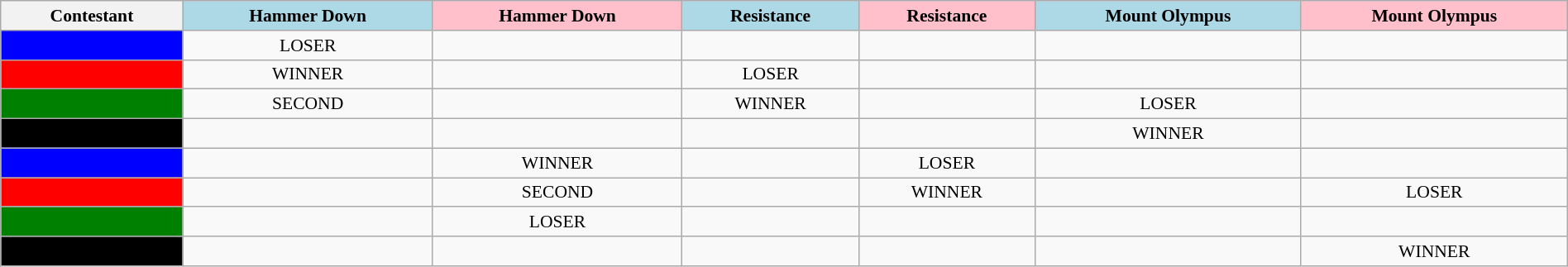<table class="wikitable" style="text-align:center; font-size:90%; width:100%">
<tr>
<th>Contestant</th>
<th style="background:lightblue;">Hammer Down</th>
<th style="background:pink;">Hammer Down</th>
<th style="background:lightblue;">Resistance</th>
<th style="background:pink;">Resistance</th>
<th style="background:lightblue;">Mount Olympus</th>
<th style="background:pink;">Mount Olympus</th>
</tr>
<tr>
<td style="background:blue;"></td>
<td>LOSER</td>
<td></td>
<td></td>
<td></td>
<td></td>
<td></td>
</tr>
<tr>
<td style="background:red;"></td>
<td>WINNER</td>
<td></td>
<td>LOSER</td>
<td></td>
<td></td>
<td></td>
</tr>
<tr>
<td style="background:green;"></td>
<td>SECOND</td>
<td></td>
<td>WINNER</td>
<td></td>
<td>LOSER</td>
<td></td>
</tr>
<tr>
<td style="background:black;"></td>
<td></td>
<td></td>
<td></td>
<td></td>
<td>WINNER</td>
<td></td>
</tr>
<tr>
<td style="background:blue;"></td>
<td></td>
<td>WINNER</td>
<td></td>
<td>LOSER</td>
<td></td>
<td></td>
</tr>
<tr>
<td style="background:red;"></td>
<td></td>
<td>SECOND</td>
<td></td>
<td>WINNER</td>
<td></td>
<td>LOSER</td>
</tr>
<tr>
<td style="background:green;"></td>
<td></td>
<td>LOSER</td>
<td></td>
<td></td>
<td></td>
<td></td>
</tr>
<tr>
<td style="background:black;"></td>
<td></td>
<td></td>
<td></td>
<td></td>
<td></td>
<td>WINNER</td>
</tr>
</table>
